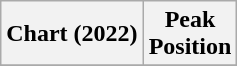<table class="wikitable">
<tr>
<th align="center">Chart (2022)</th>
<th align="center">Peak<br>Position</th>
</tr>
<tr>
</tr>
</table>
